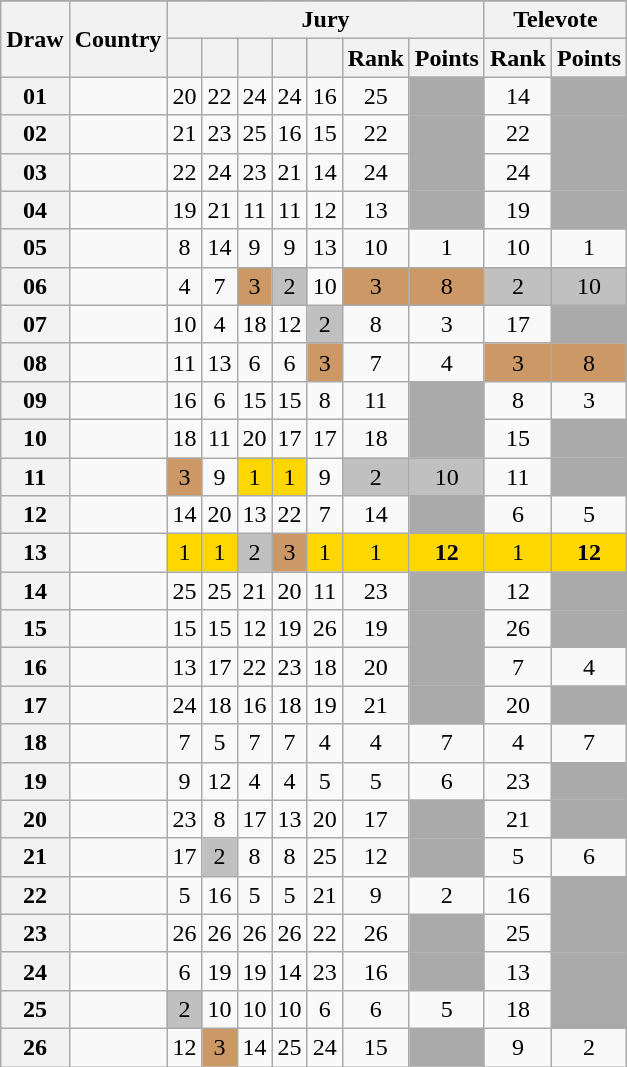<table class="sortable wikitable collapsible plainrowheaders" style="text-align:center;">
<tr>
</tr>
<tr>
<th scope="col" rowspan="2">Draw</th>
<th scope="col" rowspan="2">Country</th>
<th scope="col" colspan="7">Jury</th>
<th scope="col" colspan="2">Televote</th>
</tr>
<tr>
<th scope="col"></th>
<th scope="col"></th>
<th scope="col"></th>
<th scope="col"></th>
<th scope="col"></th>
<th scope="col">Rank</th>
<th scope="col">Points</th>
<th scope="col">Rank</th>
<th scope="col">Points</th>
</tr>
<tr>
<th scope="row" style="text-align:center;">01</th>
<td style="text-align:left;"></td>
<td>20</td>
<td>22</td>
<td>24</td>
<td>24</td>
<td>16</td>
<td>25</td>
<td style="background:#AAAAAA;"></td>
<td>14</td>
<td style="background:#AAAAAA;"></td>
</tr>
<tr>
<th scope="row" style="text-align:center;">02</th>
<td style="text-align:left;"></td>
<td>21</td>
<td>23</td>
<td>25</td>
<td>16</td>
<td>15</td>
<td>22</td>
<td style="background:#AAAAAA;"></td>
<td>22</td>
<td style="background:#AAAAAA;"></td>
</tr>
<tr>
<th scope="row" style="text-align:center;">03</th>
<td style="text-align:left;"></td>
<td>22</td>
<td>24</td>
<td>23</td>
<td>21</td>
<td>14</td>
<td>24</td>
<td style="background:#AAAAAA;"></td>
<td>24</td>
<td style="background:#AAAAAA;"></td>
</tr>
<tr>
<th scope="row" style="text-align:center;">04</th>
<td style="text-align:left;"></td>
<td>19</td>
<td>21</td>
<td>11</td>
<td>11</td>
<td>12</td>
<td>13</td>
<td style="background:#AAAAAA;"></td>
<td>19</td>
<td style="background:#AAAAAA;"></td>
</tr>
<tr>
<th scope="row" style="text-align:center;">05</th>
<td style="text-align:left;"></td>
<td>8</td>
<td>14</td>
<td>9</td>
<td>9</td>
<td>13</td>
<td>10</td>
<td>1</td>
<td>10</td>
<td>1</td>
</tr>
<tr>
<th scope="row" style="text-align:center;">06</th>
<td style="text-align:left;"></td>
<td>4</td>
<td>7</td>
<td style="background:#CC9966;">3</td>
<td style="background:silver;">2</td>
<td>10</td>
<td style="background:#CC9966;">3</td>
<td style="background:#CC9966;">8</td>
<td style="background:silver;">2</td>
<td style="background:silver;">10</td>
</tr>
<tr>
<th scope="row" style="text-align:center;">07</th>
<td style="text-align:left;"></td>
<td>10</td>
<td>4</td>
<td>18</td>
<td>12</td>
<td style="background:silver;">2</td>
<td>8</td>
<td>3</td>
<td>17</td>
<td style="background:#AAAAAA;"></td>
</tr>
<tr>
<th scope="row" style="text-align:center;">08</th>
<td style="text-align:left;"></td>
<td>11</td>
<td>13</td>
<td>6</td>
<td>6</td>
<td style="background:#CC9966;">3</td>
<td>7</td>
<td>4</td>
<td style="background:#CC9966;">3</td>
<td style="background:#CC9966;">8</td>
</tr>
<tr>
<th scope="row" style="text-align:center;">09</th>
<td style="text-align:left;"></td>
<td>16</td>
<td>6</td>
<td>15</td>
<td>15</td>
<td>8</td>
<td>11</td>
<td style="background:#AAAAAA;"></td>
<td>8</td>
<td>3</td>
</tr>
<tr>
<th scope="row" style="text-align:center;">10</th>
<td style="text-align:left;"></td>
<td>18</td>
<td>11</td>
<td>20</td>
<td>17</td>
<td>17</td>
<td>18</td>
<td style="background:#AAAAAA;"></td>
<td>15</td>
<td style="background:#AAAAAA;"></td>
</tr>
<tr>
<th scope="row" style="text-align:center;">11</th>
<td style="text-align:left;"></td>
<td style="background:#CC9966;">3</td>
<td>9</td>
<td style="background:gold;">1</td>
<td style="background:gold;">1</td>
<td>9</td>
<td style="background:silver;">2</td>
<td style="background:silver;">10</td>
<td>11</td>
<td style="background:#AAAAAA;"></td>
</tr>
<tr>
<th scope="row" style="text-align:center;">12</th>
<td style="text-align:left;"></td>
<td>14</td>
<td>20</td>
<td>13</td>
<td>22</td>
<td>7</td>
<td>14</td>
<td style="background:#AAAAAA;"></td>
<td>6</td>
<td>5</td>
</tr>
<tr>
<th scope="row" style="text-align:center;">13</th>
<td style="text-align:left;"></td>
<td style="background:gold;">1</td>
<td style="background:gold;">1</td>
<td style="background:silver;">2</td>
<td style="background:#CC9966;">3</td>
<td style="background:gold;">1</td>
<td style="background:gold;">1</td>
<td style="background:gold;"><strong>12</strong></td>
<td style="background:gold;">1</td>
<td style="background:gold;"><strong>12</strong></td>
</tr>
<tr>
<th scope="row" style="text-align:center;">14</th>
<td style="text-align:left;"></td>
<td>25</td>
<td>25</td>
<td>21</td>
<td>20</td>
<td>11</td>
<td>23</td>
<td style="background:#AAAAAA;"></td>
<td>12</td>
<td style="background:#AAAAAA;"></td>
</tr>
<tr>
<th scope="row" style="text-align:center;">15</th>
<td style="text-align:left;"></td>
<td>15</td>
<td>15</td>
<td>12</td>
<td>19</td>
<td>26</td>
<td>19</td>
<td style="background:#AAAAAA;"></td>
<td>26</td>
<td style="background:#AAAAAA;"></td>
</tr>
<tr>
<th scope="row" style="text-align:center;">16</th>
<td style="text-align:left;"></td>
<td>13</td>
<td>17</td>
<td>22</td>
<td>23</td>
<td>18</td>
<td>20</td>
<td style="background:#AAAAAA;"></td>
<td>7</td>
<td>4</td>
</tr>
<tr>
<th scope="row" style="text-align:center;">17</th>
<td style="text-align:left;"></td>
<td>24</td>
<td>18</td>
<td>16</td>
<td>18</td>
<td>19</td>
<td>21</td>
<td style="background:#AAAAAA;"></td>
<td>20</td>
<td style="background:#AAAAAA;"></td>
</tr>
<tr>
<th scope="row" style="text-align:center;">18</th>
<td style="text-align:left;"></td>
<td>7</td>
<td>5</td>
<td>7</td>
<td>7</td>
<td>4</td>
<td>4</td>
<td>7</td>
<td>4</td>
<td>7</td>
</tr>
<tr>
<th scope="row" style="text-align:center;">19</th>
<td style="text-align:left;"></td>
<td>9</td>
<td>12</td>
<td>4</td>
<td>4</td>
<td>5</td>
<td>5</td>
<td>6</td>
<td>23</td>
<td style="background:#AAAAAA;"></td>
</tr>
<tr>
<th scope="row" style="text-align:center;">20</th>
<td style="text-align:left;"></td>
<td>23</td>
<td>8</td>
<td>17</td>
<td>13</td>
<td>20</td>
<td>17</td>
<td style="background:#AAAAAA;"></td>
<td>21</td>
<td style="background:#AAAAAA;"></td>
</tr>
<tr>
<th scope="row" style="text-align:center;">21</th>
<td style="text-align:left;"></td>
<td>17</td>
<td style="background:silver;">2</td>
<td>8</td>
<td>8</td>
<td>25</td>
<td>12</td>
<td style="background:#AAAAAA;"></td>
<td>5</td>
<td>6</td>
</tr>
<tr>
<th scope="row" style="text-align:center;">22</th>
<td style="text-align:left;"></td>
<td>5</td>
<td>16</td>
<td>5</td>
<td>5</td>
<td>21</td>
<td>9</td>
<td>2</td>
<td>16</td>
<td style="background:#AAAAAA;"></td>
</tr>
<tr>
<th scope="row" style="text-align:center;">23</th>
<td style="text-align:left;"></td>
<td>26</td>
<td>26</td>
<td>26</td>
<td>26</td>
<td>22</td>
<td>26</td>
<td style="background:#AAAAAA;"></td>
<td>25</td>
<td style="background:#AAAAAA;"></td>
</tr>
<tr>
<th scope="row" style="text-align:center;">24</th>
<td style="text-align:left;"></td>
<td>6</td>
<td>19</td>
<td>19</td>
<td>14</td>
<td>23</td>
<td>16</td>
<td style="background:#AAAAAA;"></td>
<td>13</td>
<td style="background:#AAAAAA;"></td>
</tr>
<tr>
<th scope="row" style="text-align:center;">25</th>
<td style="text-align:left;"></td>
<td style="background:silver;">2</td>
<td>10</td>
<td>10</td>
<td>10</td>
<td>6</td>
<td>6</td>
<td>5</td>
<td>18</td>
<td style="background:#AAAAAA;"></td>
</tr>
<tr>
<th scope="row" style="text-align:center;">26</th>
<td style="text-align:left;"></td>
<td>12</td>
<td style="background:#CC9966;">3</td>
<td>14</td>
<td>25</td>
<td>24</td>
<td>15</td>
<td style="background:#AAAAAA;"></td>
<td>9</td>
<td>2</td>
</tr>
</table>
